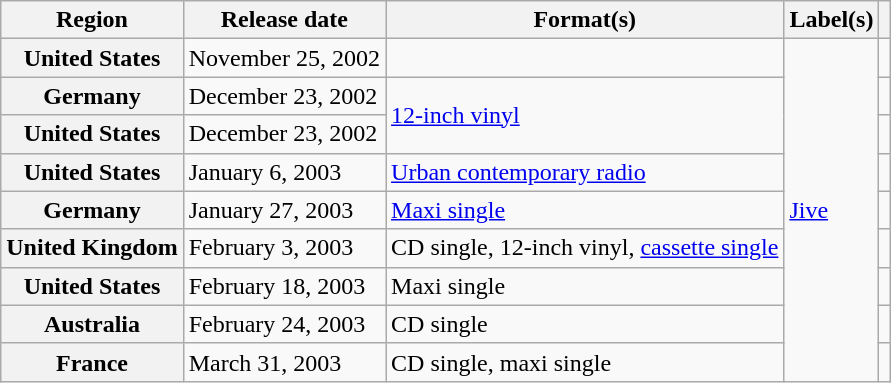<table class="wikitable plainrowheaders">
<tr>
<th scope="col">Region</th>
<th scope="col">Release date</th>
<th scope="col">Format(s)</th>
<th scope="col">Label(s)</th>
<th scope="col"></th>
</tr>
<tr>
<th scope="row">United States</th>
<td>November 25, 2002</td>
<td></td>
<td rowspan="9"><a href='#'>Jive</a></td>
<td align="center"></td>
</tr>
<tr>
<th scope="row">Germany</th>
<td>December 23, 2002</td>
<td rowspan="2"><a href='#'>12-inch vinyl</a></td>
<td align="center"></td>
</tr>
<tr>
<th scope="row">United States</th>
<td>December 23, 2002</td>
<td align="center"></td>
</tr>
<tr>
<th scope="row">United States</th>
<td>January 6, 2003</td>
<td><a href='#'>Urban contemporary radio</a></td>
<td align="center"></td>
</tr>
<tr>
<th scope="row">Germany</th>
<td>January 27, 2003</td>
<td><a href='#'>Maxi single</a></td>
<td align="center"></td>
</tr>
<tr>
<th scope="row">United Kingdom</th>
<td>February 3, 2003</td>
<td>CD single, 12-inch vinyl, <a href='#'>cassette single</a></td>
<td align="center"></td>
</tr>
<tr>
<th scope="row">United States</th>
<td>February 18, 2003</td>
<td>Maxi single</td>
<td align="center"></td>
</tr>
<tr>
<th scope="row">Australia</th>
<td>February 24, 2003</td>
<td>CD single</td>
<td align="center"></td>
</tr>
<tr>
<th scope="row">France</th>
<td>March 31, 2003</td>
<td>CD single, maxi single</td>
<td align="center"></td>
</tr>
</table>
